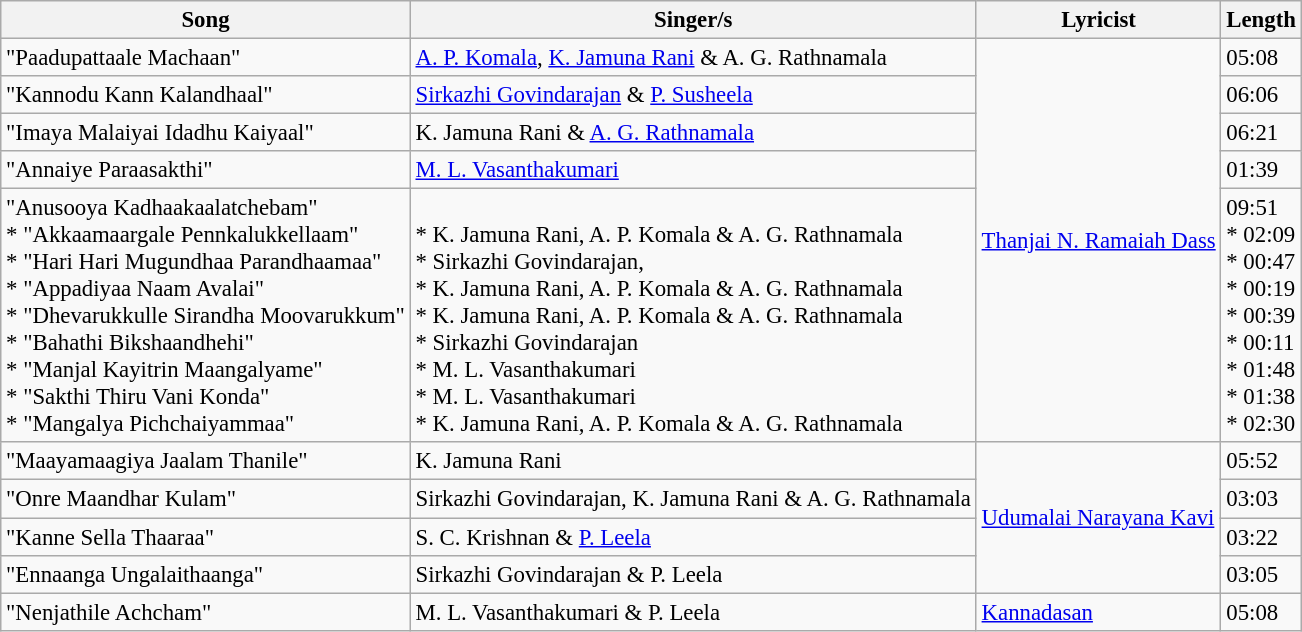<table class="wikitable" style="font-size:95%;">
<tr>
<th>Song</th>
<th>Singer/s</th>
<th>Lyricist</th>
<th>Length</th>
</tr>
<tr>
<td>"Paadupattaale Machaan"</td>
<td><a href='#'>A. P. Komala</a>, <a href='#'>K. Jamuna Rani</a> & A. G. Rathnamala</td>
<td rowspan="5"><a href='#'>Thanjai N. Ramaiah Dass</a></td>
<td>05:08</td>
</tr>
<tr>
<td>"Kannodu Kann Kalandhaal"</td>
<td><a href='#'>Sirkazhi Govindarajan</a> & <a href='#'>P. Susheela</a></td>
<td>06:06</td>
</tr>
<tr>
<td>"Imaya Malaiyai Idadhu Kaiyaal"</td>
<td>K. Jamuna Rani & <a href='#'>A. G. Rathnamala</a></td>
<td>06:21</td>
</tr>
<tr>
<td>"Annaiye Paraasakthi"</td>
<td><a href='#'>M. L. Vasanthakumari</a></td>
<td>01:39</td>
</tr>
<tr>
<td>"Anusooya Kadhaakaalatchebam"<br>* "Akkaamaargale Pennkalukkellaam"<br>* "Hari Hari Mugundhaa Parandhaamaa"<br>* "Appadiyaa Naam Avalai"<br>* "Dhevarukkulle Sirandha Moovarukkum"<br>* "Bahathi Bikshaandhehi"<br>* "Manjal Kayitrin Maangalyame"<br>* "Sakthi Thiru Vani Konda"<br>* "Mangalya Pichchaiyammaa"</td>
<td><br>* K. Jamuna Rani, A. P. Komala & A. G. Rathnamala<br>* Sirkazhi Govindarajan,<br>* K. Jamuna Rani, A. P. Komala & A. G. Rathnamala<br>* K. Jamuna Rani, A. P. Komala & A. G. Rathnamala<br>* Sirkazhi Govindarajan <br>* M. L. Vasanthakumari<br>* M. L. Vasanthakumari<br>* K. Jamuna Rani, A. P. Komala & A. G. Rathnamala</td>
<td>09:51<br>* 02:09<br>* 00:47<br>* 00:19<br>* 00:39<br>* 00:11<br>* 01:48<br>* 01:38<br>* 02:30</td>
</tr>
<tr>
<td>"Maayamaagiya Jaalam Thanile"</td>
<td>K. Jamuna Rani</td>
<td rowspan=4><a href='#'>Udumalai Narayana Kavi</a></td>
<td>05:52</td>
</tr>
<tr>
<td>"Onre Maandhar Kulam"</td>
<td>Sirkazhi Govindarajan, K. Jamuna Rani & A. G. Rathnamala</td>
<td>03:03</td>
</tr>
<tr>
<td>"Kanne Sella Thaaraa"</td>
<td>S. C. Krishnan & <a href='#'>P. Leela</a></td>
<td>03:22</td>
</tr>
<tr>
<td>"Ennaanga Ungalaithaanga"</td>
<td>Sirkazhi Govindarajan & P. Leela</td>
<td>03:05</td>
</tr>
<tr>
<td>"Nenjathile Achcham"</td>
<td>M. L. Vasanthakumari & P. Leela</td>
<td><a href='#'>Kannadasan</a></td>
<td>05:08</td>
</tr>
</table>
